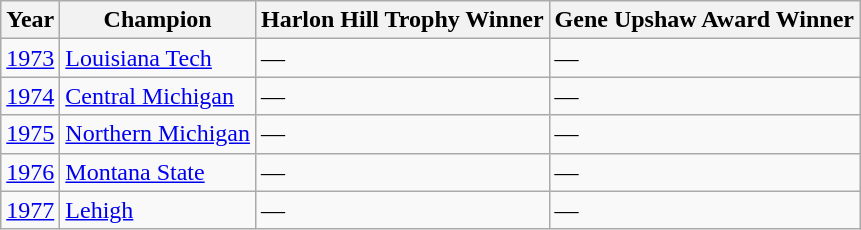<table class="wikitable">
<tr>
<th>Year</th>
<th>Champion</th>
<th>Harlon Hill Trophy Winner</th>
<th>Gene Upshaw Award Winner</th>
</tr>
<tr>
<td><a href='#'>1973</a></td>
<td><a href='#'>Louisiana Tech</a></td>
<td>—</td>
<td>—</td>
</tr>
<tr>
<td><a href='#'>1974</a></td>
<td><a href='#'>Central Michigan</a></td>
<td>—</td>
<td>—</td>
</tr>
<tr>
<td><a href='#'>1975</a></td>
<td><a href='#'>Northern Michigan</a></td>
<td>—</td>
<td>—</td>
</tr>
<tr>
<td><a href='#'>1976</a></td>
<td><a href='#'>Montana State</a></td>
<td>—</td>
<td>—</td>
</tr>
<tr>
<td><a href='#'>1977</a></td>
<td><a href='#'>Lehigh</a></td>
<td>—</td>
<td>—</td>
</tr>
</table>
